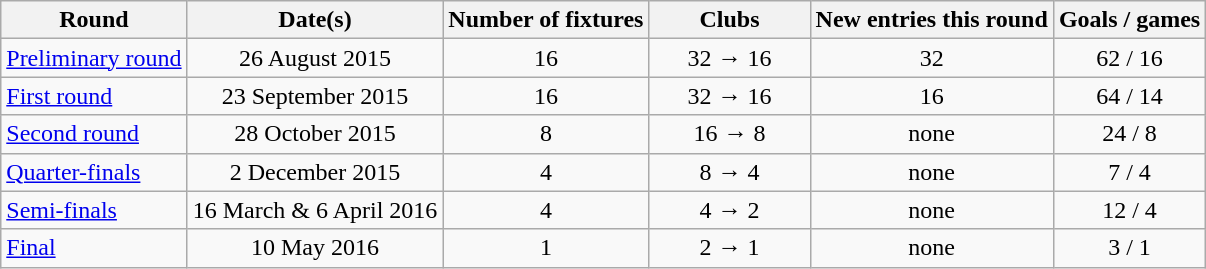<table class="wikitable" style="text-align:center">
<tr>
<th>Round</th>
<th>Date(s)</th>
<th>Number of fixtures</th>
<th width=100>Clubs</th>
<th>New entries this round</th>
<th>Goals / games</th>
</tr>
<tr>
<td style="text-align:left;"><a href='#'>Preliminary round</a></td>
<td>26 August 2015</td>
<td>16</td>
<td>32 → 16</td>
<td>32</td>
<td>62 / 16</td>
</tr>
<tr>
<td style="text-align:left;"><a href='#'>First round</a></td>
<td>23 September 2015</td>
<td>16</td>
<td>32 → 16</td>
<td>16</td>
<td>64 / 14</td>
</tr>
<tr>
<td style="text-align:left;"><a href='#'>Second round</a></td>
<td>28 October 2015</td>
<td>8</td>
<td>16 → 8</td>
<td>none</td>
<td>24 / 8</td>
</tr>
<tr>
<td style="text-align:left;"><a href='#'>Quarter-finals</a></td>
<td>2 December 2015</td>
<td>4</td>
<td>8 → 4</td>
<td>none</td>
<td>7 / 4</td>
</tr>
<tr>
<td style="text-align:left;"><a href='#'>Semi-finals</a></td>
<td>16 March & 6 April 2016</td>
<td>4</td>
<td>4 → 2</td>
<td>none</td>
<td>12 / 4</td>
</tr>
<tr>
<td style="text-align:left;"><a href='#'>Final</a></td>
<td>10 May 2016</td>
<td>1</td>
<td>2 → 1</td>
<td>none</td>
<td>3 / 1</td>
</tr>
</table>
